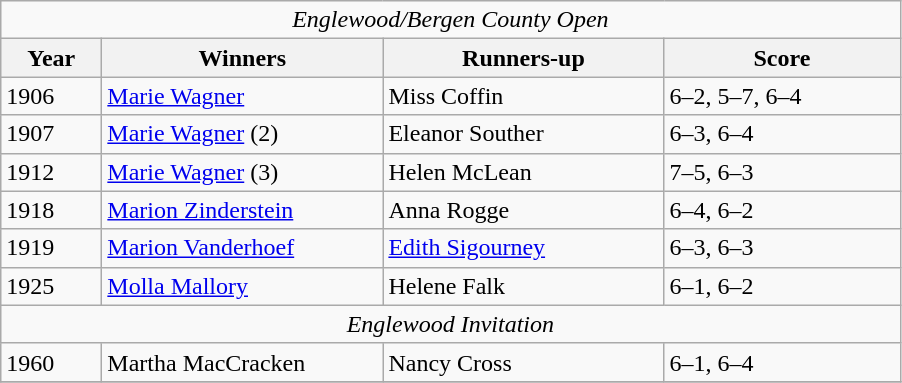<table class="wikitable sortable">
<tr>
<td colspan=4 align=center><em>Englewood/Bergen County Open</em></td>
</tr>
<tr>
<th style="width:60px;">Year</th>
<th style="width:180px;">Winners</th>
<th style="width:180px;">Runners-up</th>
<th style="width:150px;">Score</th>
</tr>
<tr>
<td>1906</td>
<td> <a href='#'>Marie Wagner</a></td>
<td> Miss Coffin</td>
<td>6–2, 5–7, 6–4</td>
</tr>
<tr>
<td>1907</td>
<td> <a href='#'>Marie Wagner</a> (2)</td>
<td> Eleanor Souther</td>
<td>6–3, 6–4</td>
</tr>
<tr>
<td>1912</td>
<td> <a href='#'>Marie Wagner</a> (3)</td>
<td> Helen McLean</td>
<td>7–5, 6–3</td>
</tr>
<tr>
<td>1918</td>
<td> <a href='#'>Marion Zinderstein</a></td>
<td> Anna Rogge</td>
<td>6–4, 6–2</td>
</tr>
<tr>
<td>1919</td>
<td> <a href='#'>Marion Vanderhoef</a></td>
<td> <a href='#'>Edith Sigourney</a></td>
<td>6–3, 6–3</td>
</tr>
<tr>
<td>1925</td>
<td> <a href='#'>Molla Mallory</a></td>
<td> Helene Falk</td>
<td>6–1, 6–2</td>
</tr>
<tr>
<td colspan=4 align=center><em>Englewood Invitation</em></td>
</tr>
<tr>
<td>1960</td>
<td> Martha MacCracken</td>
<td> Nancy Cross</td>
<td>6–1, 6–4</td>
</tr>
<tr>
</tr>
</table>
